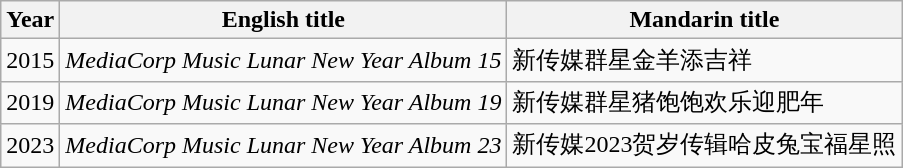<table class="wikitable sortable">
<tr>
<th>Year</th>
<th>English title</th>
<th>Mandarin title</th>
</tr>
<tr>
<td>2015</td>
<td><em>MediaCorp Music Lunar New Year Album 15</em></td>
<td>新传媒群星金羊添吉祥</td>
</tr>
<tr>
<td>2019</td>
<td><em>MediaCorp Music Lunar New Year Album 19</em></td>
<td>新传媒群星猪饱饱欢乐迎肥年</td>
</tr>
<tr>
<td>2023</td>
<td><em>MediaCorp Music Lunar New Year Album 23</em></td>
<td>新传媒2023贺岁传辑哈皮兔宝福星照</td>
</tr>
</table>
